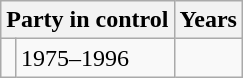<table class="wikitable">
<tr>
<th colspan="2">Party in control</th>
<th>Years</th>
</tr>
<tr>
<td></td>
<td>1975–1996</td>
</tr>
</table>
